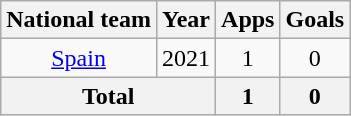<table class="wikitable" style="text-align:center">
<tr>
<th>National team</th>
<th>Year</th>
<th>Apps</th>
<th>Goals</th>
</tr>
<tr>
<td rowspan="1"><a href='#'>Spain</a></td>
<td>2021</td>
<td>1</td>
<td>0</td>
</tr>
<tr>
<th colspan="2">Total</th>
<th>1</th>
<th>0</th>
</tr>
</table>
